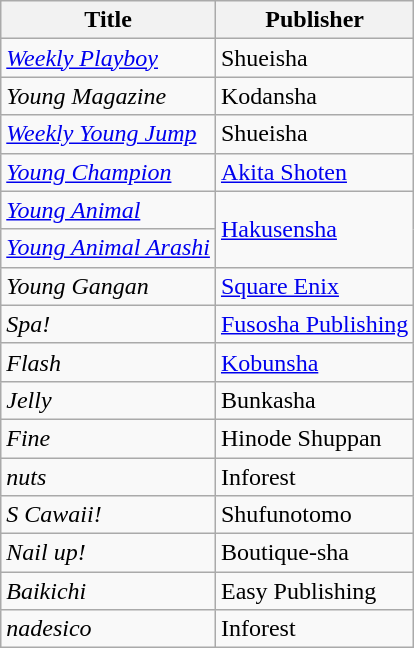<table class="wikitable">
<tr>
<th>Title</th>
<th>Publisher</th>
</tr>
<tr>
<td><em><a href='#'>Weekly Playboy</a></em></td>
<td>Shueisha</td>
</tr>
<tr>
<td><em>Young Magazine</em></td>
<td>Kodansha</td>
</tr>
<tr>
<td><em><a href='#'>Weekly Young Jump</a></em></td>
<td>Shueisha</td>
</tr>
<tr>
<td><em><a href='#'>Young Champion</a></em></td>
<td><a href='#'>Akita Shoten</a></td>
</tr>
<tr>
<td><em><a href='#'>Young Animal</a></em></td>
<td rowspan="2"><a href='#'>Hakusensha</a></td>
</tr>
<tr>
<td><em><a href='#'>Young Animal Arashi</a></em></td>
</tr>
<tr>
<td><em>Young Gangan</em></td>
<td><a href='#'>Square Enix</a></td>
</tr>
<tr>
<td><em>Spa!</em></td>
<td><a href='#'>Fusosha Publishing</a></td>
</tr>
<tr>
<td><em>Flash</em></td>
<td><a href='#'>Kobunsha</a></td>
</tr>
<tr>
<td><em>Jelly</em></td>
<td>Bunkasha</td>
</tr>
<tr>
<td><em>Fine</em></td>
<td>Hinode Shuppan</td>
</tr>
<tr>
<td><em>nuts</em></td>
<td>Inforest</td>
</tr>
<tr>
<td><em>S Cawaii!</em></td>
<td>Shufunotomo</td>
</tr>
<tr>
<td><em>Nail up!</em></td>
<td>Boutique-sha</td>
</tr>
<tr>
<td><em>Baikichi</em></td>
<td>Easy Publishing</td>
</tr>
<tr>
<td><em>nadesico</em></td>
<td>Inforest</td>
</tr>
</table>
